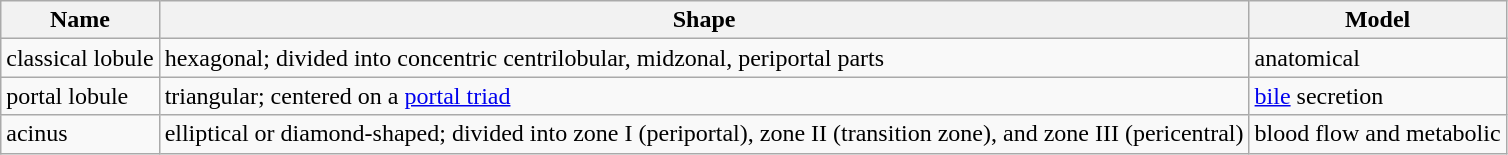<table class="wikitable">
<tr>
<th><strong>Name</strong></th>
<th><strong>Shape</strong></th>
<th><strong>Model</strong></th>
</tr>
<tr>
<td>classical lobule</td>
<td>hexagonal; divided into concentric centrilobular, midzonal, periportal parts</td>
<td>anatomical</td>
</tr>
<tr>
<td>portal lobule</td>
<td>triangular; centered on a <a href='#'>portal triad</a></td>
<td><a href='#'>bile</a> secretion</td>
</tr>
<tr>
<td>acinus </td>
<td>elliptical or diamond-shaped; divided into zone I (periportal), zone II (transition zone), and zone III (pericentral)</td>
<td>blood flow and metabolic</td>
</tr>
</table>
